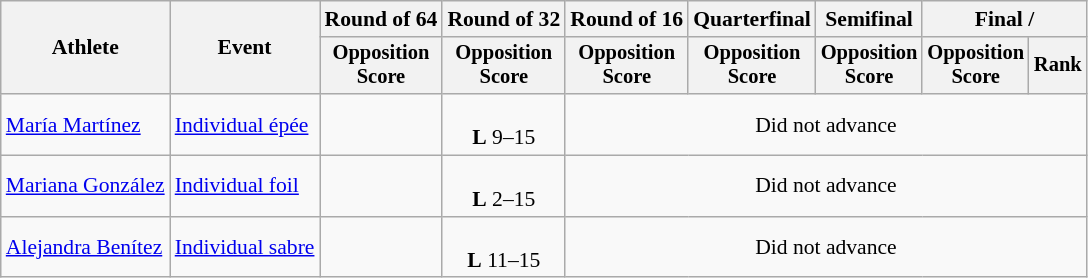<table class="wikitable" style="font-size:90%">
<tr>
<th rowspan="2">Athlete</th>
<th rowspan="2">Event</th>
<th>Round of 64</th>
<th>Round of 32</th>
<th>Round of 16</th>
<th>Quarterfinal</th>
<th>Semifinal</th>
<th colspan=2>Final / </th>
</tr>
<tr style="font-size:95%">
<th>Opposition <br> Score</th>
<th>Opposition <br> Score</th>
<th>Opposition <br> Score</th>
<th>Opposition <br> Score</th>
<th>Opposition <br> Score</th>
<th>Opposition <br> Score</th>
<th>Rank</th>
</tr>
<tr align=center>
<td align=left><a href='#'>María Martínez</a></td>
<td align=left><a href='#'>Individual épée</a></td>
<td></td>
<td><br><strong>L</strong> 9–15</td>
<td colspan=5>Did not advance</td>
</tr>
<tr align=center>
<td align=left><a href='#'>Mariana González</a></td>
<td align=left><a href='#'>Individual foil</a></td>
<td></td>
<td><br><strong>L</strong> 2–15</td>
<td colspan=5>Did not advance</td>
</tr>
<tr align=center>
<td align=left><a href='#'>Alejandra Benítez</a></td>
<td align=left><a href='#'>Individual sabre</a></td>
<td></td>
<td><br><strong>L</strong> 11–15</td>
<td colspan=5>Did not advance</td>
</tr>
</table>
